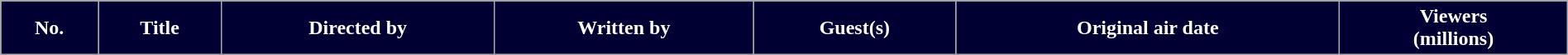<table class="wikitable plainrowheaders" style="width:100%;">
<tr style="color:white">
<th scope="col" style="background:#000033;">No.</th>
<th scope="col" style="background:#000033;">Title</th>
<th scope="col" style="background:#000033;">Directed by</th>
<th scope="col" style="background:#000033;">Written by</th>
<th scope="col" style="background:#000033;">Guest(s)</th>
<th scope="col" style="background:#000033;">Original air date</th>
<th scope="col" style="background:#000033;">Viewers<br>(millions)<br>






</th>
</tr>
</table>
